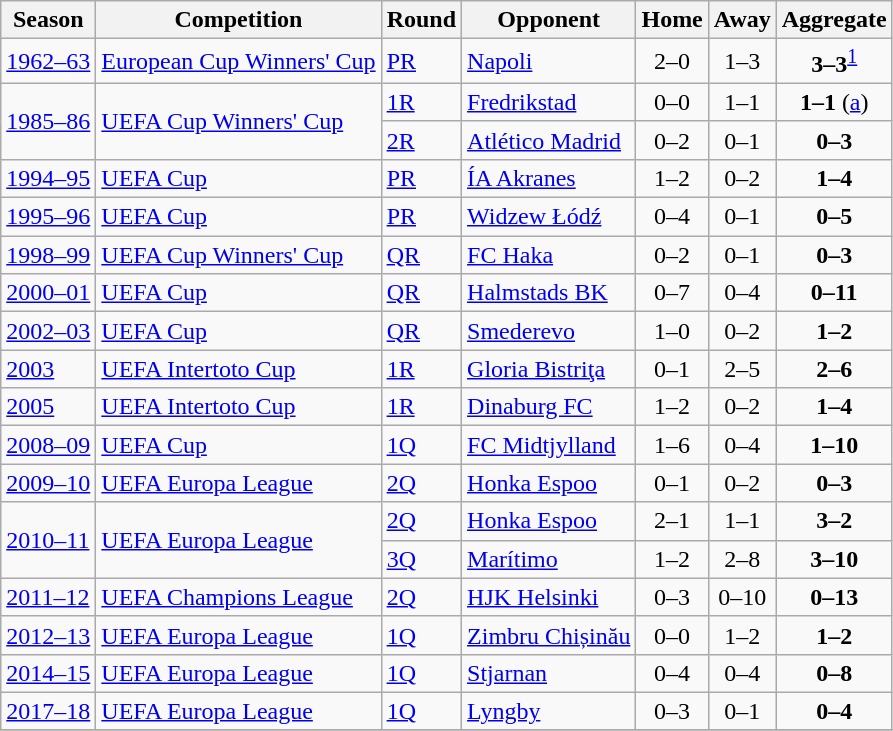<table class="wikitable sortable">
<tr>
<th>Season</th>
<th>Competition</th>
<th>Round</th>
<th>Opponent</th>
<th>Home</th>
<th>Away</th>
<th>Aggregate</th>
</tr>
<tr>
<td><a href='#'>1962–63</a></td>
<td><a href='#'>European Cup Winners' Cup</a></td>
<td><a href='#'>PR</a></td>
<td> <a href='#'>Napoli</a></td>
<td style="text-align:center;">2–0</td>
<td style="text-align:center;">1–3</td>
<td style="text-align:center;"><strong>3–3</strong><sup><a href='#'>1</a></sup></td>
</tr>
<tr>
<td rowspan="2"><a href='#'>1985–86</a></td>
<td rowspan="2"><a href='#'>UEFA Cup Winners' Cup</a></td>
<td><a href='#'>1R</a></td>
<td> <a href='#'>Fredrikstad</a></td>
<td style="text-align:center;">0–0</td>
<td style="text-align:center;">1–1</td>
<td style="text-align:center;"><strong>1–1</strong> (<a href='#'>a</a>)</td>
</tr>
<tr>
<td><a href='#'>2R</a></td>
<td> <a href='#'>Atlético Madrid</a></td>
<td style="text-align:center;">0–2</td>
<td style="text-align:center;">0–1</td>
<td style="text-align:center;"><strong>0–3</strong></td>
</tr>
<tr>
<td><a href='#'>1994–95</a></td>
<td><a href='#'>UEFA Cup</a></td>
<td><a href='#'>PR</a></td>
<td> <a href='#'>ÍA Akranes</a></td>
<td style="text-align:center;">1–2</td>
<td style="text-align:center;">0–2</td>
<td style="text-align:center;"><strong>1–4</strong></td>
</tr>
<tr>
<td><a href='#'>1995–96</a></td>
<td><a href='#'>UEFA Cup</a></td>
<td><a href='#'>PR</a></td>
<td> <a href='#'>Widzew Łódź</a></td>
<td style="text-align:center;">0–4</td>
<td style="text-align:center;">0–1</td>
<td style="text-align:center;"><strong>0–5</strong></td>
</tr>
<tr>
<td><a href='#'>1998–99</a></td>
<td><a href='#'>UEFA Cup Winners' Cup</a></td>
<td><a href='#'>QR</a></td>
<td> <a href='#'>FC Haka</a></td>
<td style="text-align:center;">0–2</td>
<td style="text-align:center;">0–1</td>
<td style="text-align:center;"><strong>0–3</strong></td>
</tr>
<tr>
<td><a href='#'>2000–01</a></td>
<td><a href='#'>UEFA Cup</a></td>
<td><a href='#'>QR</a></td>
<td> <a href='#'>Halmstads BK</a></td>
<td style="text-align:center;">0–7</td>
<td style="text-align:center;">0–4</td>
<td style="text-align:center;"><strong>0–11</strong></td>
</tr>
<tr>
<td><a href='#'>2002–03</a></td>
<td><a href='#'>UEFA Cup</a></td>
<td><a href='#'>QR</a></td>
<td> <a href='#'>Smederevo</a></td>
<td style="text-align:center;">1–0</td>
<td style="text-align:center;">0–2</td>
<td style="text-align:center;"><strong>1–2</strong></td>
</tr>
<tr>
<td><a href='#'>2003</a></td>
<td><a href='#'>UEFA Intertoto Cup</a></td>
<td><a href='#'>1R</a></td>
<td> <a href='#'>Gloria Bistriţa</a></td>
<td style="text-align:center;">0–1</td>
<td style="text-align:center;">2–5</td>
<td style="text-align:center;"><strong>2–6</strong></td>
</tr>
<tr>
<td><a href='#'>2005</a></td>
<td><a href='#'>UEFA Intertoto Cup</a></td>
<td><a href='#'>1R</a></td>
<td> <a href='#'>Dinaburg FC</a></td>
<td style="text-align:center;">1–2</td>
<td style="text-align:center;">0–2</td>
<td style="text-align:center;"><strong>1–4</strong></td>
</tr>
<tr>
<td><a href='#'>2008–09</a></td>
<td><a href='#'>UEFA Cup</a></td>
<td><a href='#'>1Q</a></td>
<td> <a href='#'>FC Midtjylland</a></td>
<td style="text-align:center;">1–6</td>
<td style="text-align:center;">0–4</td>
<td style="text-align:center;"><strong>1–10</strong></td>
</tr>
<tr>
<td><a href='#'>2009–10</a></td>
<td><a href='#'>UEFA Europa League</a></td>
<td><a href='#'>2Q</a></td>
<td> <a href='#'>Honka Espoo</a></td>
<td style="text-align:center;">0–1</td>
<td style="text-align:center;">0–2</td>
<td style="text-align:center;"><strong>0–3</strong></td>
</tr>
<tr>
<td rowspan="2"><a href='#'>2010–11</a></td>
<td rowspan="2"><a href='#'>UEFA Europa League</a></td>
<td><a href='#'>2Q</a></td>
<td> <a href='#'>Honka Espoo</a></td>
<td style="text-align:center;">2–1</td>
<td style="text-align:center;">1–1</td>
<td style="text-align:center;"><strong>3–2</strong></td>
</tr>
<tr>
<td><a href='#'>3Q</a></td>
<td> <a href='#'>Marítimo</a></td>
<td style="text-align:center;">1–2</td>
<td style="text-align:center;">2–8</td>
<td style="text-align:center;"><strong>3–10</strong></td>
</tr>
<tr>
<td><a href='#'>2011–12</a></td>
<td><a href='#'>UEFA Champions League</a></td>
<td><a href='#'>2Q</a></td>
<td> <a href='#'>HJK Helsinki</a></td>
<td style="text-align:center;">0–3</td>
<td style="text-align:center;">0–10</td>
<td style="text-align:center;"><strong>0–13</strong></td>
</tr>
<tr>
<td><a href='#'>2012–13</a></td>
<td><a href='#'>UEFA Europa League</a></td>
<td><a href='#'>1Q</a></td>
<td> <a href='#'>Zimbru Chișinău</a></td>
<td style="text-align:center;">0–0</td>
<td style="text-align:center;">1–2</td>
<td style="text-align:center;"><strong>1–2</strong></td>
</tr>
<tr>
<td><a href='#'>2014–15</a></td>
<td><a href='#'>UEFA Europa League</a></td>
<td><a href='#'>1Q</a></td>
<td> <a href='#'>Stjarnan</a></td>
<td style="text-align:center;">0–4</td>
<td style="text-align:center;">0–4</td>
<td style="text-align:center;"><strong>0–8</strong></td>
</tr>
<tr>
<td><a href='#'>2017–18</a></td>
<td><a href='#'>UEFA Europa League</a></td>
<td><a href='#'>1Q</a></td>
<td> <a href='#'>Lyngby</a></td>
<td style="text-align:center;">0–3</td>
<td style="text-align:center;">0–1</td>
<td style="text-align:center;"><strong>0–4</strong></td>
</tr>
<tr>
</tr>
</table>
